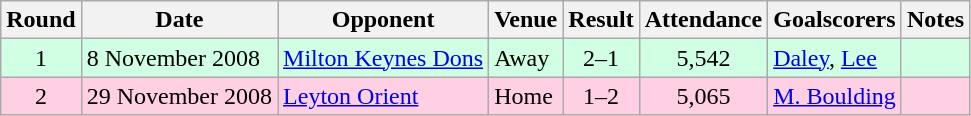<table class="wikitable">
<tr>
<th>Round</th>
<th>Date</th>
<th>Opponent</th>
<th>Venue</th>
<th>Result</th>
<th>Attendance</th>
<th>Goalscorers</th>
<th>Notes</th>
</tr>
<tr bgcolor="#d0ffe3">
<td align="center">1</td>
<td>8 November 2008</td>
<td><a href='#'>Milton Keynes Dons</a></td>
<td>Away</td>
<td align="center">2–1</td>
<td align="center">5,542</td>
<td><a href='#'>Daley</a>, <a href='#'>Lee</a></td>
<td></td>
</tr>
<tr bgcolor="#ffd0e3">
<td align="center">2</td>
<td>29 November 2008</td>
<td><a href='#'>Leyton Orient</a></td>
<td>Home</td>
<td align="center">1–2</td>
<td align="center">5,065</td>
<td><a href='#'>M. Boulding</a></td>
<td></td>
</tr>
</table>
